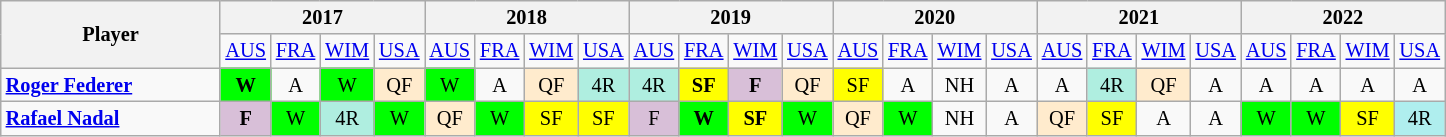<table class=wikitable style=text-align:center;font-size:85%>
<tr>
<th rowspan=2 style="width:140px">Player</th>
<th colspan=4>2017</th>
<th colspan=4>2018</th>
<th colspan=4>2019</th>
<th colspan=4>2020</th>
<th colspan=4>2021</th>
<th colspan=4>2022</th>
</tr>
<tr>
<td><a href='#'>AUS</a></td>
<td><a href='#'>FRA</a></td>
<td><a href='#'>WIM</a></td>
<td><a href='#'>USA</a></td>
<td><a href='#'>AUS</a></td>
<td><a href='#'>FRA</a></td>
<td><a href='#'>WIM</a></td>
<td><a href='#'>USA</a></td>
<td><a href='#'>AUS</a></td>
<td><a href='#'>FRA</a></td>
<td><a href='#'>WIM</a></td>
<td><a href='#'>USA</a></td>
<td><a href='#'>AUS</a></td>
<td><a href='#'>FRA</a></td>
<td><a href='#'>WIM</a></td>
<td><a href='#'>USA</a></td>
<td><a href='#'>AUS</a></td>
<td><a href='#'>FRA</a></td>
<td><a href='#'>WIM</a></td>
<td><a href='#'>USA</a></td>
<td><a href='#'>AUS</a></td>
<td><a href='#'>FRA</a></td>
<td><a href='#'>WIM</a></td>
<td><a href='#'>USA</a></td>
</tr>
<tr>
<td align=left> <strong><a href='#'>Roger Federer</a></strong></td>
<td bgcolor=lime><strong>W</strong></td>
<td>A</td>
<td bgcolor=lime>W</td>
<td bgcolor="#ffebcd">QF</td>
<td bgcolor=lime>W</td>
<td>A</td>
<td bgcolor="#ffebcd">QF</td>
<td bgcolor=afeee>4R</td>
<td bgcolor=afeee>4R</td>
<td style="background:yellow;"><strong>SF</strong></td>
<td style="background:thistle;"><strong>F</strong></td>
<td bgcolor="#ffebcd">QF</td>
<td style="background:yellow;">SF</td>
<td>A</td>
<td>NH</td>
<td>A</td>
<td>A</td>
<td bgcolor=afeee>4R</td>
<td bgcolor="#ffebcd">QF</td>
<td>A</td>
<td>A</td>
<td>A</td>
<td>A</td>
<td>A</td>
</tr>
<tr>
<td align=left> <strong><a href='#'>Rafael Nadal</a></strong></td>
<td style="background:thistle;"><strong>F</strong></td>
<td bgcolor=lime>W</td>
<td bgcolor=afeee>4R</td>
<td bgcolor=lime>W</td>
<td bgcolor="#ffebcd">QF</td>
<td bgcolor=lime>W</td>
<td style="background:yellow;">SF</td>
<td style="background:yellow;">SF</td>
<td style="background:thistle;">F</td>
<td bgcolor=lime><strong>W</strong></td>
<td style="background:yellow;"><strong>SF</strong></td>
<td bgcolor=lime>W</td>
<td bgcolor="#ffebcd">QF</td>
<td bgcolor=lime>W</td>
<td>NH</td>
<td>A</td>
<td bgcolor="#ffebcd">QF</td>
<td style="background:yellow;">SF</td>
<td>A</td>
<td>A</td>
<td bgcolor=lime>W</td>
<td bgcolor=lime>W</td>
<td style="background:yellow;">SF</td>
<td style="background:#afeeee;">4R</td>
</tr>
</table>
